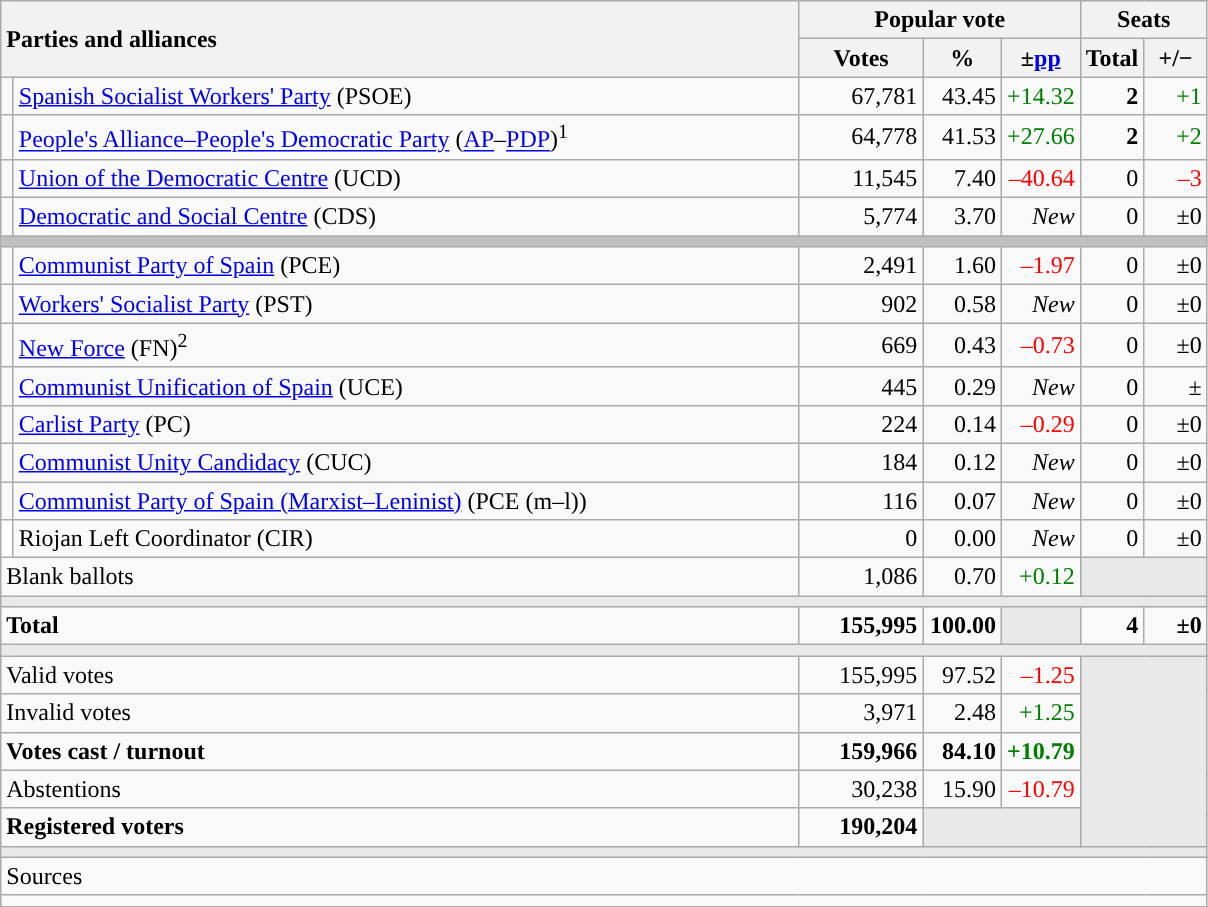<table class="wikitable" style="text-align:right;">
<tr>
<th style="text-align:left;" rowspan="2" colspan="2" width="525">Parties and alliances</th>
<th colspan="3">Popular vote</th>
<th colspan="2">Seats</th>
</tr>
<tr>
<th width="75">Votes</th>
<th width="45">%</th>
<th width="45">±<a href='#'>pp</a></th>
<th width="35">Total</th>
<th width="35">+/−</th>
</tr>
<tr>
<td width="1" style="color:inherit;background:"></td>
<td align="left"><a href='#'>Spanish Socialist Workers' Party</a> (PSOE)</td>
<td>67,781</td>
<td>43.45</td>
<td style="color:green;">+14.32</td>
<td><strong>2</strong></td>
<td style="color:green;">+1</td>
</tr>
<tr>
<td style="color:inherit;background:"></td>
<td align="left"><a href='#'>People's Alliance–People's Democratic Party</a> (<a href='#'>AP</a>–<a href='#'>PDP</a>)<sup>1</sup></td>
<td>64,778</td>
<td>41.53</td>
<td style="color:green;">+27.66</td>
<td><strong>2</strong></td>
<td style="color:green;">+2</td>
</tr>
<tr>
<td style="color:inherit;background:"></td>
<td align="left"><a href='#'>Union of the Democratic Centre</a> (UCD)</td>
<td>11,545</td>
<td>7.40</td>
<td style="color:red;">–40.64</td>
<td>0</td>
<td style="color:red;">–3</td>
</tr>
<tr>
<td style="color:inherit;background:"></td>
<td align="left"><a href='#'>Democratic and Social Centre</a> (CDS)</td>
<td>5,774</td>
<td>3.70</td>
<td><em>New</em></td>
<td>0</td>
<td>±0</td>
</tr>
<tr>
<td colspan="7" bgcolor="#C0C0C0"></td>
</tr>
<tr>
<td style="color:inherit;background:"></td>
<td align="left"><a href='#'>Communist Party of Spain</a> (PCE)</td>
<td>2,491</td>
<td>1.60</td>
<td style="color:red;">–1.97</td>
<td>0</td>
<td>±0</td>
</tr>
<tr>
<td style="color:inherit;background:"></td>
<td align="left"><a href='#'>Workers' Socialist Party</a> (PST)</td>
<td>902</td>
<td>0.58</td>
<td><em>New</em></td>
<td>0</td>
<td>±0</td>
</tr>
<tr>
<td style="color:inherit;background:"></td>
<td align="left"><a href='#'>New Force</a> (FN)<sup>2</sup></td>
<td>669</td>
<td>0.43</td>
<td style="color:red;">–0.73</td>
<td>0</td>
<td>±0</td>
</tr>
<tr>
<td style="color:inherit;background:"></td>
<td align="left"><a href='#'>Communist Unification of Spain</a> (UCE)</td>
<td>445</td>
<td>0.29</td>
<td><em>New</em></td>
<td>0</td>
<td>±</td>
</tr>
<tr>
<td style="color:inherit;background:"></td>
<td align="left"><a href='#'>Carlist Party</a> (PC)</td>
<td>224</td>
<td>0.14</td>
<td style="color:red;">–0.29</td>
<td>0</td>
<td>±0</td>
</tr>
<tr>
<td style="color:inherit;background:"></td>
<td align="left"><a href='#'>Communist Unity Candidacy</a> (CUC)</td>
<td>184</td>
<td>0.12</td>
<td><em>New</em></td>
<td>0</td>
<td>±0</td>
</tr>
<tr>
<td style="color:inherit;background:"></td>
<td align="left"><a href='#'>Communist Party of Spain (Marxist–Leninist)</a> (PCE (m–l))</td>
<td>116</td>
<td>0.07</td>
<td><em>New</em></td>
<td>0</td>
<td>±0</td>
</tr>
<tr>
<td bgcolor="white"></td>
<td align="left">Riojan Left Coordinator (CIR)</td>
<td>0</td>
<td>0.00</td>
<td><em>New</em></td>
<td>0</td>
<td>±0</td>
</tr>
<tr>
<td align="left" colspan="2">Blank ballots</td>
<td>1,086</td>
<td>0.70</td>
<td style="color:green;">+0.12</td>
<td bgcolor="#E9E9E9" colspan="2"></td>
</tr>
<tr>
<td colspan="7" bgcolor="#E9E9E9"></td>
</tr>
<tr style="font-weight:bold;">
<td align="left" colspan="2">Total</td>
<td>155,995</td>
<td>100.00</td>
<td bgcolor="#E9E9E9"></td>
<td>4</td>
<td>±0</td>
</tr>
<tr>
<td colspan="7" bgcolor="#E9E9E9"></td>
</tr>
<tr>
<td align="left" colspan="2">Valid votes</td>
<td>155,995</td>
<td>97.52</td>
<td style="color:red;">–1.25</td>
<td bgcolor="#E9E9E9" colspan="2" rowspan="5"></td>
</tr>
<tr>
<td align="left" colspan="2">Invalid votes</td>
<td>3,971</td>
<td>2.48</td>
<td style="color:green;">+1.25</td>
</tr>
<tr style="font-weight:bold;">
<td align="left" colspan="2">Votes cast / turnout</td>
<td>159,966</td>
<td>84.10</td>
<td style="color:green;">+10.79</td>
</tr>
<tr>
<td align="left" colspan="2">Abstentions</td>
<td>30,238</td>
<td>15.90</td>
<td style="color:red;">–10.79</td>
</tr>
<tr style="font-weight:bold;">
<td align="left" colspan="2">Registered voters</td>
<td>190,204</td>
<td bgcolor="#E9E9E9" colspan="2"></td>
</tr>
<tr>
<td colspan="7" bgcolor="#E9E9E9"></td>
</tr>
<tr>
<td align="left" colspan="7">Sources</td>
</tr>
<tr>
<td colspan="7" style="text-align:left; max-width:790px;"></td>
</tr>
</table>
